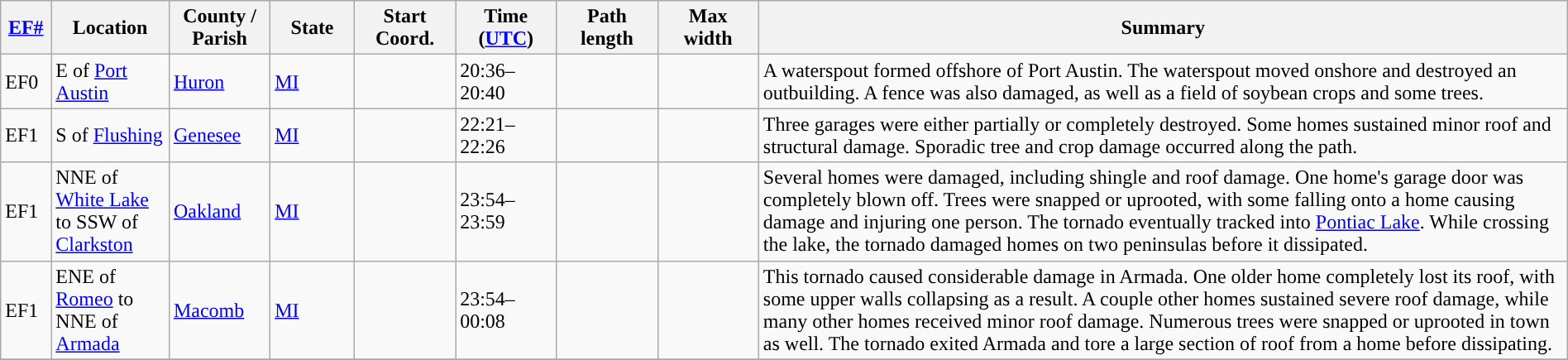<table class="wikitable sortable" style="width:100%;">
<tr>
<th scope="col"  style="width:3%; text-align:center;"><a href='#'>EF#</a></th>
<th scope="col"  style="width:7%; text-align:center;" class="unsortable">Location</th>
<th scope="col"  style="width:6%; text-align:center;" class="unsortable">County / Parish</th>
<th scope="col"  style="width:5%; text-align:center;">State</th>
<th scope="col"  style="width:6%; text-align:center;">Start Coord.</th>
<th scope="col"  style="width:6%; text-align:center;">Time (<a href='#'>UTC</a>)</th>
<th scope="col"  style="width:6%; text-align:center;">Path length</th>
<th scope="col"  style="width:6%; text-align:center;">Max width</th>
<th scope="col" class="unsortable" style="width:48%; text-align:center;">Summary</th>
</tr>
<tr>
<td>EF0</td>
<td>E of <a href='#'>Port Austin</a></td>
<td><a href='#'>Huron</a></td>
<td><a href='#'>MI</a></td>
<td></td>
<td>20:36–20:40</td>
<td></td>
<td></td>
<td>A waterspout formed offshore of Port Austin. The waterspout moved onshore and destroyed an outbuilding. A fence was also damaged, as well as a field of soybean crops and some trees.</td>
</tr>
<tr>
<td>EF1</td>
<td>S of <a href='#'>Flushing</a></td>
<td><a href='#'>Genesee</a></td>
<td><a href='#'>MI</a></td>
<td></td>
<td>22:21–22:26</td>
<td></td>
<td></td>
<td>Three garages were either partially or completely destroyed. Some homes sustained minor roof and structural damage. Sporadic tree and crop damage occurred along the path.</td>
</tr>
<tr>
<td>EF1</td>
<td>NNE of <a href='#'>White Lake</a> to SSW of <a href='#'>Clarkston</a></td>
<td><a href='#'>Oakland</a></td>
<td><a href='#'>MI</a></td>
<td></td>
<td>23:54–23:59</td>
<td></td>
<td></td>
<td>Several homes were damaged, including shingle and roof damage. One home's garage door was completely blown off. Trees were snapped or uprooted, with some falling onto a home causing damage and injuring one person. The tornado eventually tracked into <a href='#'>Pontiac Lake</a>. While crossing the lake, the tornado damaged homes on two peninsulas before it dissipated.</td>
</tr>
<tr>
<td>EF1</td>
<td>ENE of <a href='#'>Romeo</a> to NNE of <a href='#'>Armada</a></td>
<td><a href='#'>Macomb</a></td>
<td><a href='#'>MI</a></td>
<td></td>
<td>23:54–00:08</td>
<td></td>
<td></td>
<td>This tornado caused considerable damage in Armada. One older home completely lost its roof, with some upper walls collapsing as a result. A couple other homes sustained severe roof damage, while many other homes received minor roof damage. Numerous trees were snapped or uprooted in town as well. The tornado exited Armada and tore a large section of roof from a home before dissipating.</td>
</tr>
<tr>
</tr>
</table>
